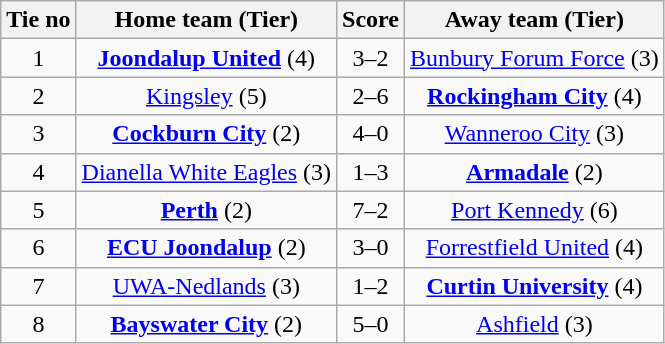<table class="wikitable" style="text-align:center">
<tr>
<th>Tie no</th>
<th>Home team (Tier)</th>
<th>Score</th>
<th>Away team (Tier)</th>
</tr>
<tr>
<td>1</td>
<td><strong><a href='#'>Joondalup United</a></strong> (4)</td>
<td>3–2</td>
<td><a href='#'>Bunbury Forum Force</a> (3)</td>
</tr>
<tr>
<td>2</td>
<td><a href='#'>Kingsley</a> (5)</td>
<td>2–6</td>
<td><strong><a href='#'>Rockingham City</a></strong> (4)</td>
</tr>
<tr>
<td>3</td>
<td><strong><a href='#'>Cockburn City</a></strong> (2)</td>
<td>4–0</td>
<td><a href='#'>Wanneroo City</a> (3)</td>
</tr>
<tr>
<td>4</td>
<td><a href='#'>Dianella White Eagles</a> (3)</td>
<td>1–3</td>
<td><strong><a href='#'>Armadale</a></strong> (2)</td>
</tr>
<tr>
<td>5</td>
<td><strong><a href='#'>Perth</a></strong> (2)</td>
<td>7–2</td>
<td><a href='#'>Port Kennedy</a> (6)</td>
</tr>
<tr>
<td>6</td>
<td><strong><a href='#'>ECU Joondalup</a></strong> (2)</td>
<td>3–0</td>
<td><a href='#'>Forrestfield United</a> (4)</td>
</tr>
<tr>
<td>7</td>
<td><a href='#'>UWA-Nedlands</a> (3)</td>
<td>1–2</td>
<td><strong><a href='#'>Curtin University</a></strong> (4)</td>
</tr>
<tr>
<td>8</td>
<td><strong><a href='#'>Bayswater City</a></strong> (2)</td>
<td>5–0</td>
<td><a href='#'>Ashfield</a> (3)</td>
</tr>
</table>
